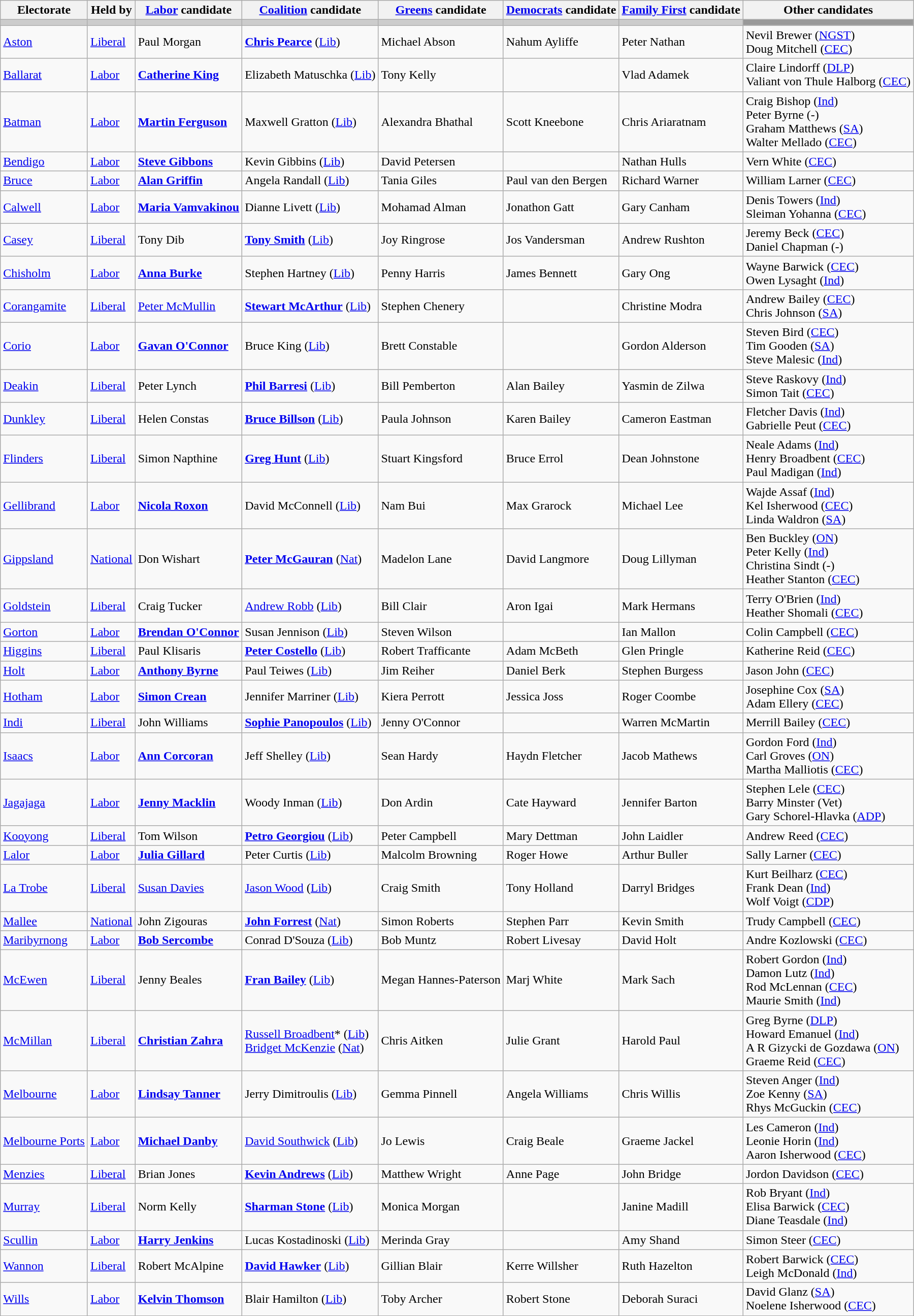<table class="wikitable">
<tr>
<th>Electorate</th>
<th>Held by</th>
<th><a href='#'>Labor</a> candidate</th>
<th><a href='#'>Coalition</a> candidate</th>
<th><a href='#'>Greens</a> candidate</th>
<th><a href='#'>Democrats</a> candidate</th>
<th><a href='#'>Family First</a> candidate</th>
<th>Other candidates</th>
</tr>
<tr style="background:#ccc;">
<td></td>
<td></td>
<td></td>
<td></td>
<td></td>
<td></td>
<td></td>
<td style="background:#999;"></td>
</tr>
<tr>
<td><a href='#'>Aston</a></td>
<td><a href='#'>Liberal</a></td>
<td>Paul Morgan</td>
<td><strong><a href='#'>Chris Pearce</a></strong> (<a href='#'>Lib</a>)</td>
<td>Michael Abson</td>
<td>Nahum Ayliffe</td>
<td>Peter Nathan</td>
<td>Nevil Brewer (<a href='#'>NGST</a>)<br>Doug Mitchell (<a href='#'>CEC</a>)</td>
</tr>
<tr>
<td><a href='#'>Ballarat</a></td>
<td><a href='#'>Labor</a></td>
<td><strong><a href='#'>Catherine King</a></strong></td>
<td>Elizabeth Matuschka (<a href='#'>Lib</a>)</td>
<td>Tony Kelly</td>
<td></td>
<td>Vlad Adamek</td>
<td>Claire Lindorff (<a href='#'>DLP</a>)<br>Valiant von Thule Halborg (<a href='#'>CEC</a>)</td>
</tr>
<tr>
<td><a href='#'>Batman</a></td>
<td><a href='#'>Labor</a></td>
<td><strong><a href='#'>Martin Ferguson</a></strong></td>
<td>Maxwell Gratton (<a href='#'>Lib</a>)</td>
<td>Alexandra Bhathal</td>
<td>Scott Kneebone</td>
<td>Chris Ariaratnam</td>
<td>Craig Bishop (<a href='#'>Ind</a>)<br>Peter Byrne (-)<br>Graham Matthews (<a href='#'>SA</a>)<br>Walter Mellado (<a href='#'>CEC</a>)</td>
</tr>
<tr>
<td><a href='#'>Bendigo</a></td>
<td><a href='#'>Labor</a></td>
<td><strong><a href='#'>Steve Gibbons</a></strong></td>
<td>Kevin Gibbins (<a href='#'>Lib</a>)</td>
<td>David Petersen</td>
<td></td>
<td>Nathan Hulls</td>
<td>Vern White (<a href='#'>CEC</a>)</td>
</tr>
<tr>
<td><a href='#'>Bruce</a></td>
<td><a href='#'>Labor</a></td>
<td><strong><a href='#'>Alan Griffin</a></strong></td>
<td>Angela Randall (<a href='#'>Lib</a>)</td>
<td>Tania Giles</td>
<td>Paul van den Bergen</td>
<td>Richard Warner</td>
<td>William Larner (<a href='#'>CEC</a>)</td>
</tr>
<tr>
<td><a href='#'>Calwell</a></td>
<td><a href='#'>Labor</a></td>
<td><strong><a href='#'>Maria Vamvakinou</a></strong></td>
<td>Dianne Livett (<a href='#'>Lib</a>)</td>
<td>Mohamad Alman</td>
<td>Jonathon Gatt</td>
<td>Gary Canham</td>
<td>Denis Towers (<a href='#'>Ind</a>)<br>Sleiman Yohanna (<a href='#'>CEC</a>)</td>
</tr>
<tr>
<td><a href='#'>Casey</a></td>
<td><a href='#'>Liberal</a></td>
<td>Tony Dib</td>
<td><strong><a href='#'>Tony Smith</a></strong> (<a href='#'>Lib</a>)</td>
<td>Joy Ringrose</td>
<td>Jos Vandersman</td>
<td>Andrew Rushton</td>
<td>Jeremy Beck (<a href='#'>CEC</a>)<br>Daniel Chapman (-)</td>
</tr>
<tr>
<td><a href='#'>Chisholm</a></td>
<td><a href='#'>Labor</a></td>
<td><strong><a href='#'>Anna Burke</a></strong></td>
<td>Stephen Hartney (<a href='#'>Lib</a>)</td>
<td>Penny Harris</td>
<td>James Bennett</td>
<td>Gary Ong</td>
<td>Wayne Barwick (<a href='#'>CEC</a>)<br>Owen Lysaght (<a href='#'>Ind</a>)</td>
</tr>
<tr>
<td><a href='#'>Corangamite</a></td>
<td><a href='#'>Liberal</a></td>
<td><a href='#'>Peter McMullin</a></td>
<td><strong><a href='#'>Stewart McArthur</a></strong> (<a href='#'>Lib</a>)</td>
<td>Stephen Chenery</td>
<td></td>
<td>Christine Modra</td>
<td>Andrew Bailey (<a href='#'>CEC</a>)<br>Chris Johnson (<a href='#'>SA</a>)</td>
</tr>
<tr>
<td><a href='#'>Corio</a></td>
<td><a href='#'>Labor</a></td>
<td><strong><a href='#'>Gavan O'Connor</a></strong></td>
<td>Bruce King (<a href='#'>Lib</a>)</td>
<td>Brett Constable</td>
<td></td>
<td>Gordon Alderson</td>
<td>Steven Bird (<a href='#'>CEC</a>)<br>Tim Gooden (<a href='#'>SA</a>)<br>Steve Malesic (<a href='#'>Ind</a>)</td>
</tr>
<tr>
<td><a href='#'>Deakin</a></td>
<td><a href='#'>Liberal</a></td>
<td>Peter Lynch</td>
<td><strong><a href='#'>Phil Barresi</a></strong> (<a href='#'>Lib</a>)</td>
<td>Bill Pemberton</td>
<td>Alan Bailey</td>
<td>Yasmin de Zilwa</td>
<td>Steve Raskovy (<a href='#'>Ind</a>)<br>Simon Tait (<a href='#'>CEC</a>)</td>
</tr>
<tr>
<td><a href='#'>Dunkley</a></td>
<td><a href='#'>Liberal</a></td>
<td>Helen Constas</td>
<td><strong><a href='#'>Bruce Billson</a></strong> (<a href='#'>Lib</a>)</td>
<td>Paula Johnson</td>
<td>Karen Bailey</td>
<td>Cameron Eastman</td>
<td>Fletcher Davis (<a href='#'>Ind</a>)<br>Gabrielle Peut (<a href='#'>CEC</a>)</td>
</tr>
<tr>
<td><a href='#'>Flinders</a></td>
<td><a href='#'>Liberal</a></td>
<td>Simon Napthine</td>
<td><strong><a href='#'>Greg Hunt</a></strong> (<a href='#'>Lib</a>)</td>
<td>Stuart Kingsford</td>
<td>Bruce Errol</td>
<td>Dean Johnstone</td>
<td>Neale Adams (<a href='#'>Ind</a>)<br>Henry Broadbent (<a href='#'>CEC</a>)<br>Paul Madigan (<a href='#'>Ind</a>)</td>
</tr>
<tr>
<td><a href='#'>Gellibrand</a></td>
<td><a href='#'>Labor</a></td>
<td><strong><a href='#'>Nicola Roxon</a></strong></td>
<td>David McConnell (<a href='#'>Lib</a>)</td>
<td>Nam Bui</td>
<td>Max Grarock</td>
<td>Michael Lee</td>
<td>Wajde Assaf (<a href='#'>Ind</a>)<br>Kel Isherwood (<a href='#'>CEC</a>)<br>Linda Waldron (<a href='#'>SA</a>)</td>
</tr>
<tr>
<td><a href='#'>Gippsland</a></td>
<td><a href='#'>National</a></td>
<td>Don Wishart</td>
<td><strong><a href='#'>Peter McGauran</a></strong> (<a href='#'>Nat</a>)</td>
<td>Madelon Lane</td>
<td>David Langmore</td>
<td>Doug Lillyman</td>
<td>Ben Buckley (<a href='#'>ON</a>)<br>Peter Kelly (<a href='#'>Ind</a>)<br>Christina Sindt (-)<br>Heather Stanton (<a href='#'>CEC</a>)</td>
</tr>
<tr>
<td><a href='#'>Goldstein</a></td>
<td><a href='#'>Liberal</a></td>
<td>Craig Tucker</td>
<td><a href='#'>Andrew Robb</a> (<a href='#'>Lib</a>)</td>
<td>Bill Clair</td>
<td>Aron Igai</td>
<td>Mark Hermans</td>
<td>Terry O'Brien (<a href='#'>Ind</a>)<br>Heather Shomali (<a href='#'>CEC</a>)</td>
</tr>
<tr>
<td><a href='#'>Gorton</a></td>
<td><a href='#'>Labor</a></td>
<td><strong><a href='#'>Brendan O'Connor</a></strong></td>
<td>Susan Jennison (<a href='#'>Lib</a>)</td>
<td>Steven Wilson</td>
<td></td>
<td>Ian Mallon</td>
<td>Colin Campbell (<a href='#'>CEC</a>)</td>
</tr>
<tr>
<td><a href='#'>Higgins</a></td>
<td><a href='#'>Liberal</a></td>
<td>Paul Klisaris</td>
<td><strong><a href='#'>Peter Costello</a></strong> (<a href='#'>Lib</a>)</td>
<td>Robert Trafficante</td>
<td>Adam McBeth</td>
<td>Glen Pringle</td>
<td>Katherine Reid (<a href='#'>CEC</a>)</td>
</tr>
<tr>
<td><a href='#'>Holt</a></td>
<td><a href='#'>Labor</a></td>
<td><strong><a href='#'>Anthony Byrne</a></strong></td>
<td>Paul Teiwes (<a href='#'>Lib</a>)</td>
<td>Jim Reiher</td>
<td>Daniel Berk</td>
<td>Stephen Burgess</td>
<td>Jason John (<a href='#'>CEC</a>)</td>
</tr>
<tr>
<td><a href='#'>Hotham</a></td>
<td><a href='#'>Labor</a></td>
<td><strong><a href='#'>Simon Crean</a></strong></td>
<td>Jennifer Marriner (<a href='#'>Lib</a>)</td>
<td>Kiera Perrott</td>
<td>Jessica Joss</td>
<td>Roger Coombe</td>
<td>Josephine Cox (<a href='#'>SA</a>)<br>Adam Ellery (<a href='#'>CEC</a>)</td>
</tr>
<tr>
<td><a href='#'>Indi</a></td>
<td><a href='#'>Liberal</a></td>
<td>John Williams</td>
<td><strong><a href='#'>Sophie Panopoulos</a></strong> (<a href='#'>Lib</a>)</td>
<td>Jenny O'Connor</td>
<td></td>
<td>Warren McMartin</td>
<td>Merrill Bailey (<a href='#'>CEC</a>)</td>
</tr>
<tr>
<td><a href='#'>Isaacs</a></td>
<td><a href='#'>Labor</a></td>
<td><strong><a href='#'>Ann Corcoran</a></strong></td>
<td>Jeff Shelley (<a href='#'>Lib</a>)</td>
<td>Sean Hardy</td>
<td>Haydn Fletcher</td>
<td>Jacob Mathews</td>
<td>Gordon Ford (<a href='#'>Ind</a>)<br>Carl Groves (<a href='#'>ON</a>)<br>Martha Malliotis (<a href='#'>CEC</a>)</td>
</tr>
<tr>
<td><a href='#'>Jagajaga</a></td>
<td><a href='#'>Labor</a></td>
<td><strong><a href='#'>Jenny Macklin</a></strong></td>
<td>Woody Inman (<a href='#'>Lib</a>)</td>
<td>Don Ardin</td>
<td>Cate Hayward</td>
<td>Jennifer Barton</td>
<td>Stephen Lele (<a href='#'>CEC</a>)<br>Barry Minster (Vet)<br>Gary Schorel-Hlavka (<a href='#'>ADP</a>)</td>
</tr>
<tr>
<td><a href='#'>Kooyong</a></td>
<td><a href='#'>Liberal</a></td>
<td>Tom Wilson</td>
<td><strong><a href='#'>Petro Georgiou</a></strong> (<a href='#'>Lib</a>)</td>
<td>Peter Campbell</td>
<td>Mary Dettman</td>
<td>John Laidler</td>
<td>Andrew Reed (<a href='#'>CEC</a>)</td>
</tr>
<tr>
<td><a href='#'>Lalor</a></td>
<td><a href='#'>Labor</a></td>
<td><strong><a href='#'>Julia Gillard</a></strong></td>
<td>Peter Curtis (<a href='#'>Lib</a>)</td>
<td>Malcolm Browning</td>
<td>Roger Howe</td>
<td>Arthur Buller</td>
<td>Sally Larner (<a href='#'>CEC</a>)</td>
</tr>
<tr>
<td><a href='#'>La Trobe</a></td>
<td><a href='#'>Liberal</a></td>
<td><a href='#'>Susan Davies</a></td>
<td><a href='#'>Jason Wood</a> (<a href='#'>Lib</a>)</td>
<td>Craig Smith</td>
<td>Tony Holland</td>
<td>Darryl Bridges</td>
<td>Kurt Beilharz (<a href='#'>CEC</a>)<br>Frank Dean (<a href='#'>Ind</a>)<br>Wolf Voigt (<a href='#'>CDP</a>)<br></td>
</tr>
<tr>
<td><a href='#'>Mallee</a></td>
<td><a href='#'>National</a></td>
<td>John Zigouras</td>
<td><strong><a href='#'>John Forrest</a></strong> (<a href='#'>Nat</a>)</td>
<td>Simon Roberts</td>
<td>Stephen Parr</td>
<td>Kevin Smith</td>
<td>Trudy Campbell (<a href='#'>CEC</a>)</td>
</tr>
<tr>
<td><a href='#'>Maribyrnong</a></td>
<td><a href='#'>Labor</a></td>
<td><strong><a href='#'>Bob Sercombe</a></strong></td>
<td>Conrad D'Souza (<a href='#'>Lib</a>)</td>
<td>Bob Muntz</td>
<td>Robert Livesay</td>
<td>David Holt</td>
<td>Andre Kozlowski (<a href='#'>CEC</a>)</td>
</tr>
<tr>
<td><a href='#'>McEwen</a></td>
<td><a href='#'>Liberal</a></td>
<td>Jenny Beales</td>
<td><strong><a href='#'>Fran Bailey</a></strong> (<a href='#'>Lib</a>)</td>
<td>Megan Hannes-Paterson</td>
<td>Marj White</td>
<td>Mark Sach</td>
<td>Robert Gordon (<a href='#'>Ind</a>)<br>Damon Lutz (<a href='#'>Ind</a>)<br>Rod McLennan (<a href='#'>CEC</a>)<br>Maurie Smith (<a href='#'>Ind</a>)</td>
</tr>
<tr>
<td><a href='#'>McMillan</a></td>
<td><a href='#'>Liberal</a></td>
<td><strong><a href='#'>Christian Zahra</a></strong></td>
<td><a href='#'>Russell Broadbent</a>* (<a href='#'>Lib</a>)<br><a href='#'>Bridget McKenzie</a> (<a href='#'>Nat</a>)</td>
<td>Chris Aitken</td>
<td>Julie Grant</td>
<td>Harold Paul</td>
<td>Greg Byrne (<a href='#'>DLP</a>)<br>Howard Emanuel (<a href='#'>Ind</a>)<br>A R Gizycki de Gozdawa (<a href='#'>ON</a>)<br>Graeme Reid (<a href='#'>CEC</a>)</td>
</tr>
<tr>
<td><a href='#'>Melbourne</a></td>
<td><a href='#'>Labor</a></td>
<td><strong><a href='#'>Lindsay Tanner</a></strong></td>
<td>Jerry Dimitroulis (<a href='#'>Lib</a>)</td>
<td>Gemma Pinnell</td>
<td>Angela Williams</td>
<td>Chris Willis</td>
<td>Steven Anger (<a href='#'>Ind</a>)<br>Zoe Kenny (<a href='#'>SA</a>)<br>Rhys McGuckin (<a href='#'>CEC</a>)</td>
</tr>
<tr>
<td><a href='#'>Melbourne Ports</a></td>
<td><a href='#'>Labor</a></td>
<td><strong><a href='#'>Michael Danby</a></strong></td>
<td><a href='#'>David Southwick</a> (<a href='#'>Lib</a>)</td>
<td>Jo Lewis</td>
<td>Craig Beale</td>
<td>Graeme Jackel</td>
<td>Les Cameron (<a href='#'>Ind</a>)<br>Leonie Horin (<a href='#'>Ind</a>)<br>Aaron Isherwood (<a href='#'>CEC</a>)</td>
</tr>
<tr>
<td><a href='#'>Menzies</a></td>
<td><a href='#'>Liberal</a></td>
<td>Brian Jones</td>
<td><strong><a href='#'>Kevin Andrews</a></strong> (<a href='#'>Lib</a>)</td>
<td>Matthew Wright</td>
<td>Anne Page</td>
<td>John Bridge</td>
<td>Jordon Davidson (<a href='#'>CEC</a>)<br></td>
</tr>
<tr>
<td><a href='#'>Murray</a></td>
<td><a href='#'>Liberal</a></td>
<td>Norm Kelly</td>
<td><strong><a href='#'>Sharman Stone</a></strong> (<a href='#'>Lib</a>)</td>
<td>Monica Morgan</td>
<td></td>
<td>Janine Madill</td>
<td>Rob Bryant (<a href='#'>Ind</a>)<br>Elisa Barwick (<a href='#'>CEC</a>)<br>Diane Teasdale (<a href='#'>Ind</a>)</td>
</tr>
<tr>
<td><a href='#'>Scullin</a></td>
<td><a href='#'>Labor</a></td>
<td><strong><a href='#'>Harry Jenkins</a></strong></td>
<td>Lucas Kostadinoski (<a href='#'>Lib</a>)</td>
<td>Merinda Gray</td>
<td></td>
<td>Amy Shand</td>
<td>Simon Steer (<a href='#'>CEC</a>)</td>
</tr>
<tr>
<td><a href='#'>Wannon</a></td>
<td><a href='#'>Liberal</a></td>
<td>Robert McAlpine</td>
<td><strong><a href='#'>David Hawker</a></strong> (<a href='#'>Lib</a>)</td>
<td>Gillian Blair</td>
<td>Kerre Willsher</td>
<td>Ruth Hazelton</td>
<td>Robert Barwick (<a href='#'>CEC</a>)<br>Leigh McDonald (<a href='#'>Ind</a>)</td>
</tr>
<tr>
<td><a href='#'>Wills</a></td>
<td><a href='#'>Labor</a></td>
<td><strong><a href='#'>Kelvin Thomson</a></strong></td>
<td>Blair Hamilton (<a href='#'>Lib</a>)</td>
<td>Toby Archer</td>
<td>Robert Stone</td>
<td>Deborah Suraci</td>
<td>David Glanz (<a href='#'>SA</a>)<br>Noelene Isherwood (<a href='#'>CEC</a>)</td>
</tr>
</table>
